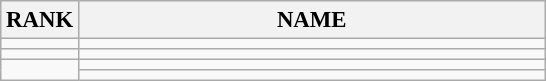<table class="wikitable" style="font-size:95%;">
<tr>
<th>RANK</th>
<th align="left" style="width: 20em">NAME</th>
</tr>
<tr>
<td align="center"></td>
<td></td>
</tr>
<tr>
<td align="center"></td>
<td></td>
</tr>
<tr>
<td rowspan=2 align="center"></td>
<td></td>
</tr>
<tr>
<td></td>
</tr>
</table>
